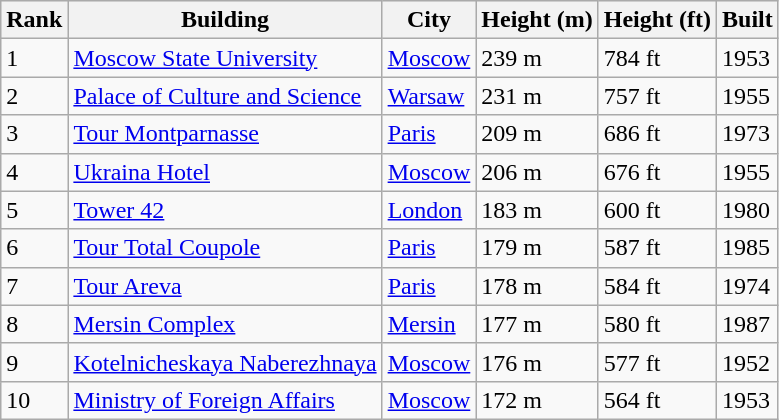<table class="wikitable sortable">
<tr style="background: #ececec;">
<th>Rank</th>
<th>Building</th>
<th>City</th>
<th>Height (m)</th>
<th>Height (ft)</th>
<th>Built</th>
</tr>
<tr>
<td>1</td>
<td><a href='#'>Moscow State University</a></td>
<td> <a href='#'>Moscow</a></td>
<td>239 m</td>
<td>784 ft</td>
<td>1953</td>
</tr>
<tr>
<td>2</td>
<td><a href='#'>Palace of Culture and Science</a></td>
<td> <a href='#'>Warsaw</a></td>
<td>231 m</td>
<td>757 ft</td>
<td>1955</td>
</tr>
<tr>
<td>3</td>
<td><a href='#'>Tour Montparnasse</a></td>
<td> <a href='#'>Paris</a></td>
<td>209 m</td>
<td>686 ft</td>
<td>1973</td>
</tr>
<tr>
<td>4</td>
<td><a href='#'>Ukraina Hotel</a></td>
<td> <a href='#'>Moscow</a></td>
<td>206 m</td>
<td>676 ft</td>
<td>1955</td>
</tr>
<tr>
<td>5</td>
<td><a href='#'>Tower 42</a></td>
<td> <a href='#'>London</a></td>
<td>183 m</td>
<td>600 ft</td>
<td>1980</td>
</tr>
<tr>
<td>6</td>
<td><a href='#'>Tour Total Coupole</a></td>
<td> <a href='#'>Paris</a></td>
<td>179 m</td>
<td>587 ft</td>
<td>1985</td>
</tr>
<tr>
<td>7</td>
<td><a href='#'>Tour Areva</a></td>
<td> <a href='#'>Paris</a></td>
<td>178 m</td>
<td>584 ft</td>
<td>1974</td>
</tr>
<tr>
<td>8</td>
<td><a href='#'>Mersin Complex</a></td>
<td> <a href='#'>Mersin</a></td>
<td>177 m</td>
<td>580 ft</td>
<td>1987</td>
</tr>
<tr>
<td>9</td>
<td><a href='#'>Kotelnicheskaya Naberezhnaya</a></td>
<td> <a href='#'>Moscow</a></td>
<td>176 m</td>
<td>577 ft</td>
<td>1952</td>
</tr>
<tr>
<td>10</td>
<td><a href='#'>Ministry of Foreign Affairs</a></td>
<td> <a href='#'>Moscow</a></td>
<td>172 m</td>
<td>564 ft</td>
<td>1953</td>
</tr>
</table>
